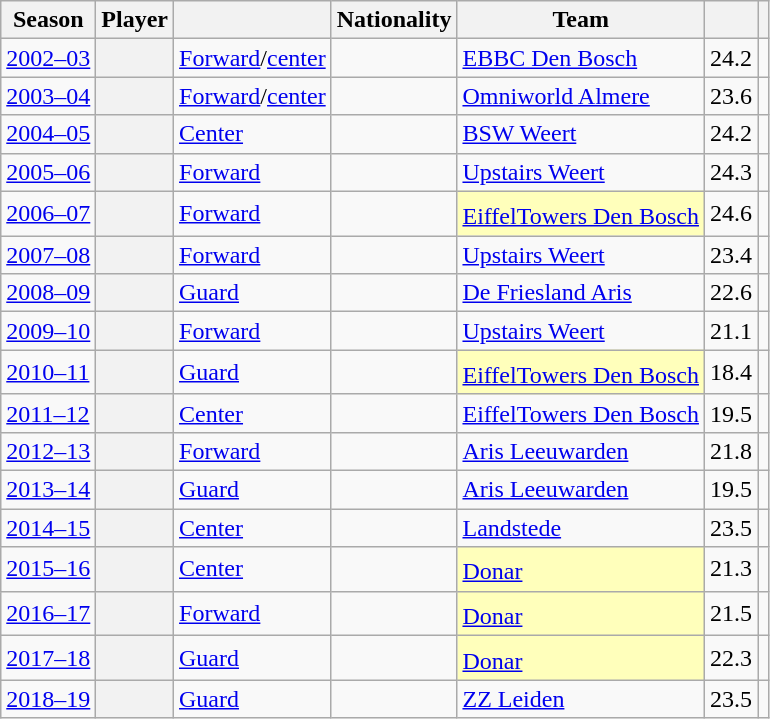<table class="wikitable plainrowheaders sortable" summary="Year (sortable), Player (sortable), Position (sortable), Nationality (sortable) and Team (sortable)">
<tr>
<th scope="col">Season</th>
<th scope="col">Player</th>
<th scope="col"></th>
<th scope="col">Nationality</th>
<th scope="col">Team</th>
<th scope="col"></th>
<th scope="col" class="unsortable"></th>
</tr>
<tr>
<td><a href='#'>2002–03</a></td>
<th scope="row"></th>
<td><a href='#'>Forward</a>/<a href='#'>center</a></td>
<td></td>
<td><a href='#'>EBBC Den Bosch</a></td>
<td align=center>24.2</td>
<td></td>
</tr>
<tr>
<td><a href='#'>2003–04</a></td>
<th scope="row"></th>
<td><a href='#'>Forward</a>/<a href='#'>center</a></td>
<td></td>
<td><a href='#'>Omniworld Almere</a></td>
<td align=center>23.6</td>
<td></td>
</tr>
<tr>
<td><a href='#'>2004–05</a></td>
<th scope="row"></th>
<td><a href='#'>Center</a></td>
<td></td>
<td><a href='#'>BSW Weert</a></td>
<td align=center>24.2</td>
<td></td>
</tr>
<tr>
<td><a href='#'>2005–06</a></td>
<th scope="row"></th>
<td><a href='#'>Forward</a></td>
<td></td>
<td><a href='#'>Upstairs Weert</a></td>
<td align=center>24.3</td>
<td></td>
</tr>
<tr>
<td><a href='#'>2006–07</a></td>
<th scope="row"></th>
<td><a href='#'>Forward</a></td>
<td></td>
<td bgcolor=#ffb><a href='#'>EiffelTowers Den Bosch</a><sup></sup></td>
<td align=center>24.6</td>
<td></td>
</tr>
<tr>
<td><a href='#'>2007–08</a></td>
<th scope="row"></th>
<td><a href='#'>Forward</a></td>
<td></td>
<td><a href='#'>Upstairs Weert</a></td>
<td align=center>23.4</td>
<td></td>
</tr>
<tr>
<td><a href='#'>2008–09</a></td>
<th scope="row"></th>
<td><a href='#'>Guard</a></td>
<td></td>
<td><a href='#'>De Friesland Aris</a></td>
<td align=center>22.6</td>
<td></td>
</tr>
<tr>
<td><a href='#'>2009–10</a></td>
<th scope="row"></th>
<td><a href='#'>Forward</a></td>
<td></td>
<td><a href='#'>Upstairs Weert</a></td>
<td align=center>21.1</td>
<td></td>
</tr>
<tr>
<td><a href='#'>2010–11</a></td>
<th scope="row"></th>
<td><a href='#'>Guard</a></td>
<td></td>
<td bgcolor=#ffb><a href='#'>EiffelTowers Den Bosch</a><sup></sup></td>
<td align=center>18.4</td>
<td></td>
</tr>
<tr>
<td><a href='#'>2011–12</a></td>
<th scope="row"></th>
<td><a href='#'>Center</a></td>
<td></td>
<td><a href='#'>EiffelTowers Den Bosch</a></td>
<td align=center>19.5</td>
<td></td>
</tr>
<tr>
<td><a href='#'>2012–13</a></td>
<th scope="row"></th>
<td><a href='#'>Forward</a></td>
<td></td>
<td><a href='#'>Aris Leeuwarden</a></td>
<td align=center>21.8</td>
<td align=center></td>
</tr>
<tr>
<td><a href='#'>2013–14</a></td>
<th scope="row"></th>
<td><a href='#'>Guard</a></td>
<td></td>
<td><a href='#'>Aris Leeuwarden</a></td>
<td align=center>19.5</td>
<td align=center></td>
</tr>
<tr>
<td><a href='#'>2014–15</a></td>
<th scope="row"></th>
<td><a href='#'>Center</a></td>
<td></td>
<td><a href='#'>Landstede</a></td>
<td align=center>23.5</td>
<td align=center></td>
</tr>
<tr>
<td><a href='#'>2015–16</a></td>
<th scope="row"></th>
<td><a href='#'>Center</a></td>
<td></td>
<td bgcolor=#ffb><a href='#'>Donar</a><sup></sup></td>
<td align=center>21.3</td>
<td align=center></td>
</tr>
<tr>
<td><a href='#'>2016–17</a></td>
<th scope="row"></th>
<td><a href='#'>Forward</a></td>
<td></td>
<td bgcolor=#ffb><a href='#'>Donar</a><sup></sup></td>
<td align=center>21.5</td>
<td align=center></td>
</tr>
<tr>
<td><a href='#'>2017–18</a></td>
<th scope="row"></th>
<td><a href='#'>Guard</a></td>
<td></td>
<td bgcolor=#ffb><a href='#'>Donar</a><sup></sup></td>
<td align=center>22.3</td>
<td align=center></td>
</tr>
<tr>
<td><a href='#'>2018–19</a></td>
<th scope="row"></th>
<td><a href='#'>Guard</a></td>
<td></td>
<td><a href='#'>ZZ Leiden</a></td>
<td align=center>23.5</td>
<td></td>
</tr>
</table>
